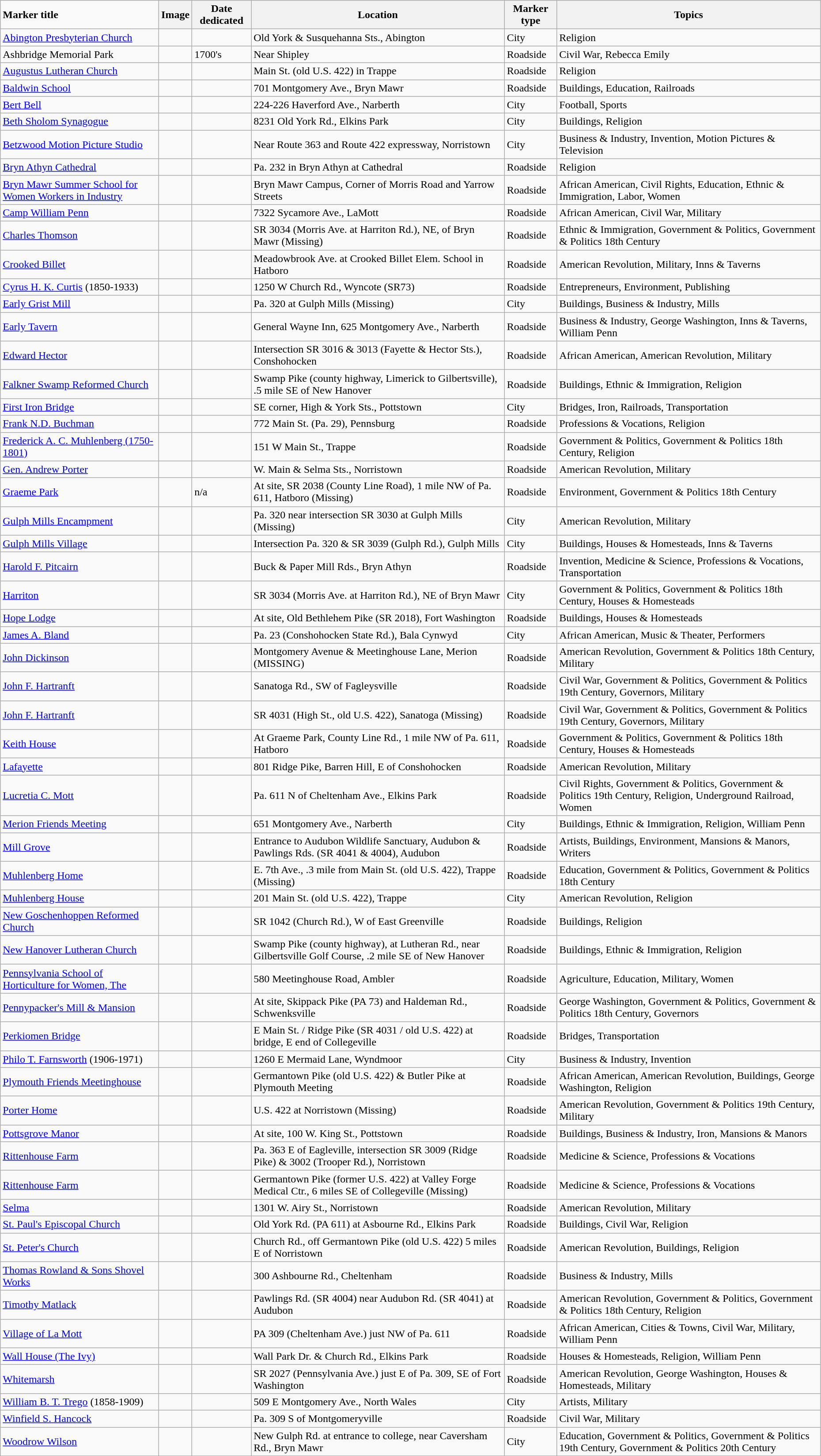<table class="wikitable sortable" style="width:98%">
<tr>
<td><strong>Marker title</strong></td>
<th class="unsortable"><strong>Image</strong></th>
<th><strong>Date dedicated</strong></th>
<th><strong>Location</strong></th>
<th><strong>Marker type</strong></th>
<th><strong>Topics</strong></th>
</tr>
<tr ->
<td><a href='#'>Abington Presbyterian Church</a></td>
<td></td>
<td></td>
<td>Old York & Susquehanna Sts., Abington<br><small></small></td>
<td>City</td>
<td>Religion</td>
</tr>
<tr ->
<td>Ashbridge Memorial Park</td>
<td></td>
<td>1700's</td>
<td>Near Shipley</td>
<td>Roadside</td>
<td>Civil War, Rebecca Emily</td>
</tr>
<tr ->
<td><a href='#'>Augustus Lutheran Church</a></td>
<td></td>
<td></td>
<td>Main St. (old U.S. 422) in Trappe<br><small></small></td>
<td>Roadside</td>
<td>Religion</td>
</tr>
<tr ->
<td><a href='#'>Baldwin School</a></td>
<td></td>
<td></td>
<td>701 Montgomery Ave., Bryn Mawr</td>
<td>Roadside</td>
<td>Buildings, Education, Railroads</td>
</tr>
<tr ->
<td><a href='#'>Bert Bell</a></td>
<td></td>
<td></td>
<td>224-226 Haverford Ave., Narberth<br><small></small></td>
<td>City</td>
<td>Football, Sports</td>
</tr>
<tr ->
<td><a href='#'>Beth Sholom Synagogue</a></td>
<td></td>
<td></td>
<td>8231 Old York Rd., Elkins Park<br><small></small></td>
<td>City</td>
<td>Buildings, Religion</td>
</tr>
<tr ->
<td><a href='#'>Betzwood Motion Picture Studio</a></td>
<td></td>
<td></td>
<td>Near Route 363 and Route 422 expressway, Norristown</td>
<td>City</td>
<td>Business & Industry, Invention, Motion Pictures & Television</td>
</tr>
<tr ->
<td><a href='#'>Bryn Athyn Cathedral</a></td>
<td></td>
<td></td>
<td>Pa. 232 in Bryn Athyn at Cathedral</td>
<td>Roadside</td>
<td>Religion</td>
</tr>
<tr ->
<td><a href='#'>Bryn Mawr Summer School for Women Workers in Industry</a></td>
<td></td>
<td></td>
<td>Bryn Mawr Campus, Corner of Morris Road and Yarrow Streets<br><small></small></td>
<td>Roadside</td>
<td>African American, Civil Rights, Education, Ethnic & Immigration, Labor, Women</td>
</tr>
<tr ->
<td><a href='#'>Camp William Penn</a></td>
<td></td>
<td></td>
<td>7322 Sycamore Ave., LaMott<br><small></small></td>
<td>Roadside</td>
<td>African American, Civil War, Military</td>
</tr>
<tr ->
<td><a href='#'>Charles Thomson</a></td>
<td></td>
<td></td>
<td>SR 3034 (Morris Ave. at Harriton Rd.), NE, of Bryn Mawr (Missing)</td>
<td>Roadside</td>
<td>Ethnic & Immigration, Government & Politics, Government & Politics 18th Century</td>
</tr>
<tr ->
<td><a href='#'>Crooked Billet</a></td>
<td></td>
<td></td>
<td>Meadowbrook Ave. at Crooked Billet Elem. School in Hatboro</td>
<td>Roadside</td>
<td>American Revolution, Military, Inns & Taverns</td>
</tr>
<tr ->
<td><a href='#'>Cyrus H. K. Curtis</a> (1850-1933)</td>
<td></td>
<td></td>
<td>1250 W Church Rd., Wyncote (SR73)<br><small></small></td>
<td>Roadside</td>
<td>Entrepreneurs, Environment, Publishing</td>
</tr>
<tr ->
<td><a href='#'>Early Grist Mill</a></td>
<td></td>
<td></td>
<td>Pa. 320 at Gulph Mills (Missing)</td>
<td>City</td>
<td>Buildings, Business & Industry, Mills</td>
</tr>
<tr ->
<td><a href='#'>Early Tavern</a></td>
<td></td>
<td></td>
<td>General Wayne Inn, 625 Montgomery Ave., Narberth</td>
<td>Roadside</td>
<td>Business & Industry, George Washington, Inns & Taverns, William Penn</td>
</tr>
<tr ->
<td><a href='#'>Edward Hector</a></td>
<td></td>
<td></td>
<td>Intersection SR 3016 & 3013 (Fayette & Hector Sts.), Conshohocken<br><small></small></td>
<td>Roadside</td>
<td>African American, American Revolution, Military</td>
</tr>
<tr ->
<td><a href='#'>Falkner Swamp Reformed Church</a></td>
<td></td>
<td></td>
<td>Swamp Pike (county highway, Limerick to Gilbertsville), .5 mile SE of New Hanover<br><small></small></td>
<td>Roadside</td>
<td>Buildings, Ethnic & Immigration, Religion</td>
</tr>
<tr ->
<td><a href='#'>First Iron Bridge</a></td>
<td></td>
<td></td>
<td>SE corner, High & York Sts., Pottstown<br><small></small></td>
<td>City</td>
<td>Bridges, Iron, Railroads, Transportation</td>
</tr>
<tr ->
<td><a href='#'>Frank N.D. Buchman</a></td>
<td></td>
<td></td>
<td>772 Main St. (Pa. 29), Pennsburg</td>
<td>Roadside</td>
<td>Professions & Vocations, Religion</td>
</tr>
<tr ->
<td><a href='#'>Frederick A. C. Muhlenberg (1750-1801)</a></td>
<td></td>
<td></td>
<td>151 W Main St., Trappe</td>
<td>Roadside</td>
<td>Government & Politics, Government & Politics 18th Century, Religion</td>
</tr>
<tr ->
<td><a href='#'>Gen. Andrew Porter</a></td>
<td></td>
<td></td>
<td>W. Main & Selma Sts., Norristown <br><small></small></td>
<td>Roadside</td>
<td>American Revolution, Military</td>
</tr>
<tr ->
<td><a href='#'>Graeme Park</a></td>
<td></td>
<td>n/a</td>
<td>At site, SR 2038 (County Line Road), 1 mile NW of Pa. 611, Hatboro (Missing)</td>
<td>Roadside</td>
<td>Environment, Government & Politics 18th Century</td>
</tr>
<tr ->
<td><a href='#'>Gulph Mills Encampment</a></td>
<td></td>
<td></td>
<td>Pa. 320 near intersection SR 3030 at Gulph Mills (Missing)</td>
<td>City</td>
<td>American Revolution, Military</td>
</tr>
<tr ->
<td><a href='#'>Gulph Mills Village</a></td>
<td></td>
<td></td>
<td>Intersection Pa. 320 & SR 3039 (Gulph Rd.), Gulph Mills<br><small></small></td>
<td>City</td>
<td>Buildings, Houses & Homesteads, Inns & Taverns</td>
</tr>
<tr ->
<td><a href='#'>Harold F. Pitcairn</a></td>
<td></td>
<td></td>
<td>Buck & Paper Mill Rds., Bryn Athyn<br><small></small></td>
<td>Roadside</td>
<td>Invention, Medicine & Science, Professions & Vocations, Transportation</td>
</tr>
<tr ->
<td><a href='#'>Harriton</a></td>
<td></td>
<td></td>
<td>SR 3034 (Morris Ave. at Harriton Rd.), NE of Bryn Mawr</td>
<td>City</td>
<td>Government & Politics, Government & Politics 18th Century, Houses & Homesteads</td>
</tr>
<tr ->
<td><a href='#'>Hope Lodge</a></td>
<td></td>
<td></td>
<td>At site, Old Bethlehem Pike (SR 2018), Fort Washington<br><small></small></td>
<td>Roadside</td>
<td>Buildings, Houses & Homesteads</td>
</tr>
<tr ->
<td><a href='#'>James A. Bland</a></td>
<td></td>
<td></td>
<td>Pa. 23 (Conshohocken State Rd.), Bala Cynwyd</td>
<td>City</td>
<td>African American, Music & Theater, Performers</td>
</tr>
<tr ->
<td><a href='#'>John Dickinson</a></td>
<td></td>
<td></td>
<td>Montgomery Avenue & Meetinghouse Lane, Merion (MISSING)</td>
<td>Roadside</td>
<td>American Revolution, Government & Politics 18th Century, Military</td>
</tr>
<tr ->
<td><a href='#'>John F. Hartranft</a></td>
<td></td>
<td></td>
<td>Sanatoga Rd., SW of Fagleysville<br><small></small></td>
<td>Roadside</td>
<td>Civil War, Government & Politics, Government & Politics 19th Century, Governors, Military</td>
</tr>
<tr ->
<td><a href='#'>John F. Hartranft</a></td>
<td></td>
<td></td>
<td>SR 4031 (High St., old U.S. 422), Sanatoga (Missing)</td>
<td>Roadside</td>
<td>Civil War, Government & Politics, Government & Politics 19th Century, Governors, Military</td>
</tr>
<tr ->
<td><a href='#'>Keith House</a></td>
<td></td>
<td></td>
<td>At Graeme Park, County Line Rd., 1 mile NW of Pa. 611, Hatboro<br><small></small></td>
<td>Roadside</td>
<td>Government & Politics, Government & Politics 18th Century, Houses & Homesteads</td>
</tr>
<tr ->
<td><a href='#'>Lafayette</a></td>
<td></td>
<td></td>
<td>801 Ridge Pike, Barren Hill, E of Conshohocken<br><small></small></td>
<td>Roadside</td>
<td>American Revolution, Military</td>
</tr>
<tr ->
<td><a href='#'>Lucretia C. Mott</a></td>
<td></td>
<td></td>
<td>Pa. 611 N of Cheltenham Ave., Elkins Park<br><small></small></td>
<td>Roadside</td>
<td>Civil Rights, Government & Politics, Government & Politics 19th Century, Religion, Underground Railroad, Women</td>
</tr>
<tr ->
<td><a href='#'>Merion Friends Meeting</a></td>
<td></td>
<td></td>
<td>651 Montgomery Ave., Narberth<br><small></small></td>
<td>City</td>
<td>Buildings, Ethnic & Immigration, Religion, William Penn</td>
</tr>
<tr ->
<td><a href='#'>Mill Grove</a></td>
<td></td>
<td></td>
<td>Entrance to Audubon Wildlife Sanctuary, Audubon & Pawlings Rds. (SR 4041 & 4004), Audubon<br><small></small></td>
<td>Roadside</td>
<td>Artists, Buildings, Environment, Mansions & Manors, Writers</td>
</tr>
<tr ->
<td><a href='#'>Muhlenberg Home</a></td>
<td></td>
<td></td>
<td>E. 7th Ave., .3 mile from Main St. (old U.S. 422), Trappe (Missing)<br><small></small></td>
<td>Roadside</td>
<td>Education, Government & Politics, Government & Politics 18th Century</td>
</tr>
<tr ->
<td><a href='#'>Muhlenberg House</a></td>
<td></td>
<td></td>
<td>201 Main St. (old U.S. 422), Trappe</td>
<td>City</td>
<td>American Revolution, Religion</td>
</tr>
<tr ->
<td><a href='#'>New Goschenhoppen Reformed Church</a></td>
<td></td>
<td></td>
<td>SR 1042 (Church Rd.), W of East Greenville</td>
<td>Roadside</td>
<td>Buildings, Religion</td>
</tr>
<tr ->
<td><a href='#'>New Hanover Lutheran Church</a></td>
<td></td>
<td></td>
<td>Swamp Pike (county highway), at Lutheran Rd., near Gilbertsville Golf Course, .2 mile SE of New Hanover<br><small></small></td>
<td>Roadside</td>
<td>Buildings, Ethnic & Immigration, Religion</td>
</tr>
<tr ->
<td><a href='#'>Pennsylvania School of Horticulture for Women, The</a></td>
<td></td>
<td></td>
<td>580 Meetinghouse Road, Ambler</td>
<td>Roadside</td>
<td>Agriculture, Education, Military, Women</td>
</tr>
<tr ->
<td><a href='#'>Pennypacker's Mill & Mansion</a></td>
<td></td>
<td></td>
<td>At site, Skippack Pike (PA 73) and Haldeman Rd., Schwenksville <br><small></small></td>
<td>Roadside</td>
<td>George Washington, Government & Politics, Government & Politics 18th Century, Governors</td>
</tr>
<tr ->
<td><a href='#'>Perkiomen Bridge</a></td>
<td></td>
<td></td>
<td>E Main St. / Ridge Pike (SR 4031 / old U.S. 422) at bridge, E end of Collegeville<br><small></small></td>
<td>Roadside</td>
<td>Bridges, Transportation</td>
</tr>
<tr ->
<td><a href='#'>Philo T. Farnsworth</a> (1906-1971)</td>
<td></td>
<td></td>
<td>1260 E Mermaid Lane, Wyndmoor<br><small></small></td>
<td>City</td>
<td>Business & Industry, Invention</td>
</tr>
<tr ->
<td><a href='#'>Plymouth Friends Meetinghouse</a></td>
<td></td>
<td></td>
<td>Germantown Pike (old U.S. 422) & Butler Pike at Plymouth Meeting<br><small></small></td>
<td>Roadside</td>
<td>African American, American Revolution, Buildings, George Washington, Religion</td>
</tr>
<tr ->
<td><a href='#'>Porter Home</a></td>
<td></td>
<td></td>
<td>U.S. 422 at Norristown (Missing)</td>
<td>Roadside</td>
<td>American Revolution, Government & Politics 19th Century, Military</td>
</tr>
<tr ->
<td><a href='#'>Pottsgrove Manor</a></td>
<td></td>
<td></td>
<td>At site, 100 W. King St., Pottstown<br><small></small></td>
<td>Roadside</td>
<td>Buildings, Business & Industry, Iron, Mansions & Manors</td>
</tr>
<tr ->
<td><a href='#'>Rittenhouse Farm</a></td>
<td></td>
<td></td>
<td>Pa. 363 E of Eagleville, intersection SR 3009 (Ridge Pike) & 3002 (Trooper Rd.), Norristown<br><small></small></td>
<td>Roadside</td>
<td>Medicine & Science, Professions & Vocations</td>
</tr>
<tr ->
<td><a href='#'>Rittenhouse Farm</a></td>
<td></td>
<td></td>
<td>Germantown Pike (former U.S. 422) at Valley Forge Medical Ctr., 6 miles SE of Collegeville (Missing)</td>
<td>Roadside</td>
<td>Medicine & Science, Professions & Vocations</td>
</tr>
<tr ->
<td><a href='#'>Selma</a></td>
<td></td>
<td></td>
<td>1301 W. Airy St., Norristown<br><small></small></td>
<td>Roadside</td>
<td>American Revolution, Military</td>
</tr>
<tr ->
<td><a href='#'>St. Paul's Episcopal Church</a></td>
<td></td>
<td></td>
<td>Old York Rd. (PA 611) at Asbourne Rd., Elkins Park<br><small></small></td>
<td>Roadside</td>
<td>Buildings, Civil War, Religion</td>
</tr>
<tr ->
<td><a href='#'>St. Peter's Church</a></td>
<td></td>
<td></td>
<td>Church Rd., off Germantown Pike (old U.S. 422) 5 miles E of Norristown<br><small></small></td>
<td>Roadside</td>
<td>American Revolution, Buildings, Religion</td>
</tr>
<tr ->
<td><a href='#'>Thomas Rowland & Sons Shovel Works</a></td>
<td></td>
<td></td>
<td>300 Ashbourne Rd., Cheltenham</td>
<td>Roadside</td>
<td>Business & Industry, Mills</td>
</tr>
<tr ->
<td><a href='#'>Timothy Matlack</a></td>
<td></td>
<td></td>
<td>Pawlings Rd. (SR 4004) near Audubon Rd. (SR 4041) at Audubon<br><small></small></td>
<td>Roadside</td>
<td>American Revolution, Government & Politics, Government & Politics 18th Century, Religion</td>
</tr>
<tr ->
<td><a href='#'>Village of La Mott</a></td>
<td></td>
<td></td>
<td>PA 309 (Cheltenham Ave.) just NW of Pa. 611</td>
<td>Roadside</td>
<td>African American, Cities & Towns, Civil War, Military, William Penn</td>
</tr>
<tr ->
<td><a href='#'>Wall House (The Ivy)</a></td>
<td></td>
<td></td>
<td>Wall Park Dr. & Church Rd., Elkins Park</td>
<td>Roadside</td>
<td>Houses & Homesteads, Religion, William Penn</td>
</tr>
<tr ->
<td><a href='#'>Whitemarsh</a></td>
<td></td>
<td></td>
<td>SR 2027 (Pennsylvania Ave.) just E of Pa. 309, SE of Fort Washington<br><small></small></td>
<td>Roadside</td>
<td>American Revolution, George Washington, Houses & Homesteads, Military</td>
</tr>
<tr ->
<td><a href='#'>William B. T. Trego</a> (1858-1909)</td>
<td></td>
<td></td>
<td>509 E Montgomery Ave., North Wales<br><small></small></td>
<td>City</td>
<td>Artists, Military</td>
</tr>
<tr ->
<td><a href='#'>Winfield S. Hancock</a></td>
<td></td>
<td></td>
<td>Pa. 309 S of Montgomeryville</td>
<td>Roadside</td>
<td>Civil War, Military</td>
</tr>
<tr ->
<td><a href='#'>Woodrow Wilson</a></td>
<td></td>
<td></td>
<td>New Gulph Rd. at entrance to college, near Caversham Rd., Bryn Mawr<br><small></small></td>
<td>City</td>
<td>Education, Government & Politics, Government & Politics 19th Century, Government & Politics 20th Century</td>
</tr>
</table>
